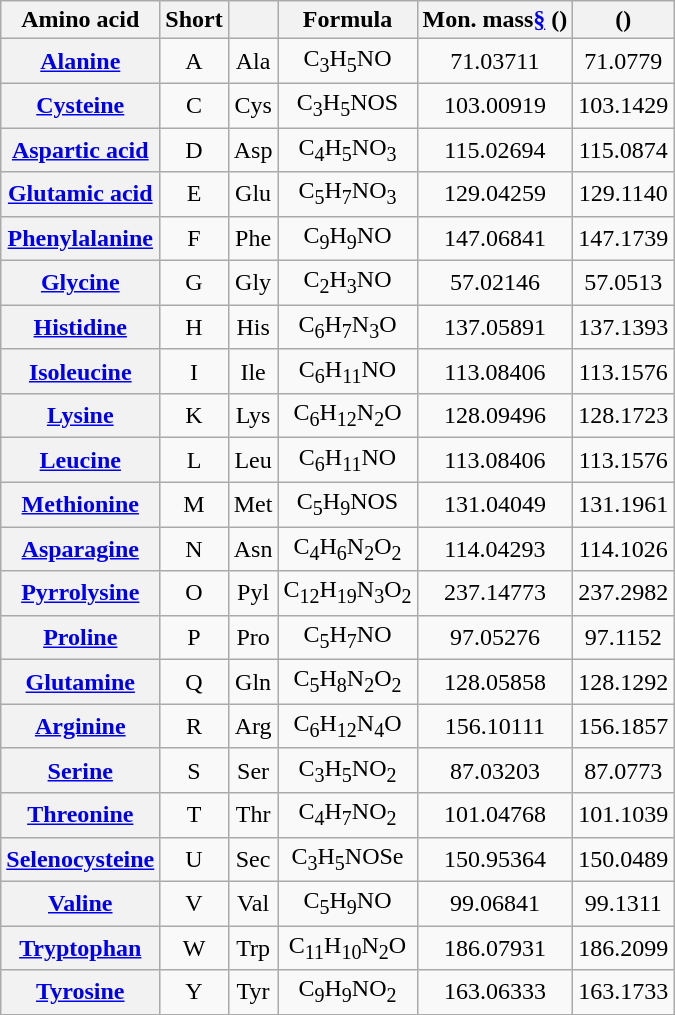<table class="wikitable sortable" style="text-align: center">
<tr>
<th scope="col">Amino acid</th>
<th scope="col">Short</th>
<th scope="col"></th>
<th scope="col">Formula</th>
<th scope="col">Mon. mass<a href='#'>§</a> ()</th>
<th scope="col"> ()</th>
</tr>
<tr>
<th scope="row" ><a href='#'>Alanine</a></th>
<td>A</td>
<td>Ala</td>
<td>C<sub>3</sub>H<sub>5</sub>NO</td>
<td>71.03711</td>
<td>71.0779</td>
</tr>
<tr>
<th scope="row" ><a href='#'>Cysteine</a></th>
<td>C</td>
<td>Cys</td>
<td>C<sub>3</sub>H<sub>5</sub>NOS</td>
<td>103.00919</td>
<td>103.1429</td>
</tr>
<tr>
<th scope="row" ><a href='#'>Aspartic acid</a></th>
<td>D</td>
<td>Asp</td>
<td>C<sub>4</sub>H<sub>5</sub>NO<sub>3</sub></td>
<td>115.02694</td>
<td>115.0874</td>
</tr>
<tr>
<th scope="row" ><a href='#'>Glutamic acid</a></th>
<td>E</td>
<td>Glu</td>
<td>C<sub>5</sub>H<sub>7</sub>NO<sub>3</sub></td>
<td>129.04259</td>
<td>129.1140</td>
</tr>
<tr>
<th scope="row" ><a href='#'>Phenylalanine</a></th>
<td>F</td>
<td>Phe</td>
<td>C<sub>9</sub>H<sub>9</sub>NO</td>
<td>147.06841</td>
<td>147.1739</td>
</tr>
<tr>
<th scope="row" ><a href='#'>Glycine</a></th>
<td>G</td>
<td>Gly</td>
<td>C<sub>2</sub>H<sub>3</sub>NO</td>
<td>57.02146</td>
<td>57.0513</td>
</tr>
<tr>
<th scope="row" ><a href='#'>Histidine</a></th>
<td>H</td>
<td>His</td>
<td>C<sub>6</sub>H<sub>7</sub>N<sub>3</sub>O</td>
<td>137.05891</td>
<td>137.1393</td>
</tr>
<tr>
<th scope="row" ><a href='#'>Isoleucine</a></th>
<td>I</td>
<td>Ile</td>
<td>C<sub>6</sub>H<sub>11</sub>NO</td>
<td>113.08406</td>
<td>113.1576</td>
</tr>
<tr>
<th scope="row" ><a href='#'>Lysine</a></th>
<td>K</td>
<td>Lys</td>
<td>C<sub>6</sub>H<sub>12</sub>N<sub>2</sub>O</td>
<td>128.09496</td>
<td>128.1723</td>
</tr>
<tr>
<th scope="row" ><a href='#'>Leucine</a></th>
<td>L</td>
<td>Leu</td>
<td>C<sub>6</sub>H<sub>11</sub>NO</td>
<td>113.08406</td>
<td>113.1576</td>
</tr>
<tr>
<th scope="row" ><a href='#'>Methionine</a></th>
<td>M</td>
<td>Met</td>
<td>C<sub>5</sub>H<sub>9</sub>NOS</td>
<td>131.04049</td>
<td>131.1961</td>
</tr>
<tr>
<th scope="row" ><a href='#'>Asparagine</a></th>
<td>N</td>
<td>Asn</td>
<td>C<sub>4</sub>H<sub>6</sub>N<sub>2</sub>O<sub>2</sub></td>
<td>114.04293</td>
<td>114.1026</td>
</tr>
<tr>
<th scope="row" ><a href='#'>Pyrrolysine</a></th>
<td>O</td>
<td>Pyl</td>
<td>C<sub>12</sub>H<sub>19</sub>N<sub>3</sub>O<sub>2</sub></td>
<td>237.14773</td>
<td>237.2982</td>
</tr>
<tr>
<th scope="row" ><a href='#'>Proline</a></th>
<td>P</td>
<td>Pro</td>
<td>C<sub>5</sub>H<sub>7</sub>NO</td>
<td>97.05276</td>
<td>97.1152</td>
</tr>
<tr>
<th scope="row" ><a href='#'>Glutamine</a></th>
<td>Q</td>
<td>Gln</td>
<td>C<sub>5</sub>H<sub>8</sub>N<sub>2</sub>O<sub>2</sub></td>
<td>128.05858</td>
<td>128.1292</td>
</tr>
<tr>
<th scope="row" ><a href='#'>Arginine</a></th>
<td>R</td>
<td>Arg</td>
<td>C<sub>6</sub>H<sub>12</sub>N<sub>4</sub>O</td>
<td>156.10111</td>
<td>156.1857</td>
</tr>
<tr>
<th scope="row" ><a href='#'>Serine</a></th>
<td>S</td>
<td>Ser</td>
<td>C<sub>3</sub>H<sub>5</sub>NO<sub>2</sub></td>
<td>87.03203</td>
<td>87.0773</td>
</tr>
<tr>
<th scope="row" ><a href='#'>Threonine</a></th>
<td>T</td>
<td>Thr</td>
<td>C<sub>4</sub>H<sub>7</sub>NO<sub>2</sub></td>
<td>101.04768</td>
<td>101.1039</td>
</tr>
<tr>
<th scope="row" ><a href='#'>Selenocysteine</a></th>
<td>U</td>
<td>Sec</td>
<td>C<sub>3</sub>H<sub>5</sub>NOSe</td>
<td>150.95364</td>
<td>150.0489</td>
</tr>
<tr>
<th scope="row" ><a href='#'>Valine</a></th>
<td>V</td>
<td>Val</td>
<td>C<sub>5</sub>H<sub>9</sub>NO</td>
<td>99.06841</td>
<td>99.1311</td>
</tr>
<tr>
<th scope="row" ><a href='#'>Tryptophan</a></th>
<td>W</td>
<td>Trp</td>
<td>C<sub>11</sub>H<sub>10</sub>N<sub>2</sub>O</td>
<td>186.07931</td>
<td>186.2099</td>
</tr>
<tr>
<th scope="row" ><a href='#'>Tyrosine</a></th>
<td>Y</td>
<td>Tyr</td>
<td>C<sub>9</sub>H<sub>9</sub>NO<sub>2</sub></td>
<td>163.06333</td>
<td>163.1733</td>
</tr>
</table>
